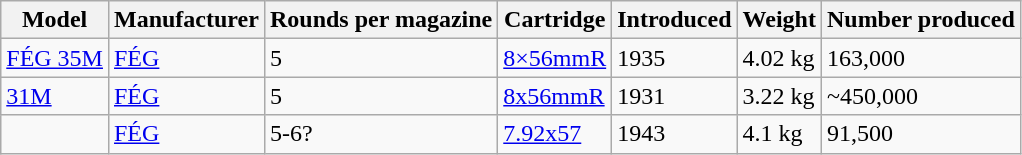<table class="wikitable">
<tr>
<th>Model</th>
<th>Manufacturer</th>
<th>Rounds per magazine</th>
<th>Cartridge</th>
<th>Introduced</th>
<th>Weight</th>
<th>Number produced</th>
</tr>
<tr>
<td><a href='#'>FÉG 35M</a></td>
<td><a href='#'>FÉG</a></td>
<td>5</td>
<td><a href='#'>8×56mmR</a></td>
<td>1935</td>
<td>4.02 kg</td>
<td>163,000</td>
</tr>
<tr>
<td><a href='#'>31M</a></td>
<td><a href='#'>FÉG</a></td>
<td>5</td>
<td><a href='#'>8x56mmR</a></td>
<td>1931</td>
<td>3.22 kg</td>
<td>~450,000</td>
</tr>
<tr>
<td></td>
<td><a href='#'>FÉG</a></td>
<td>5-6?</td>
<td><a href='#'>7.92x57</a></td>
<td>1943</td>
<td>4.1 kg</td>
<td>91,500</td>
</tr>
</table>
